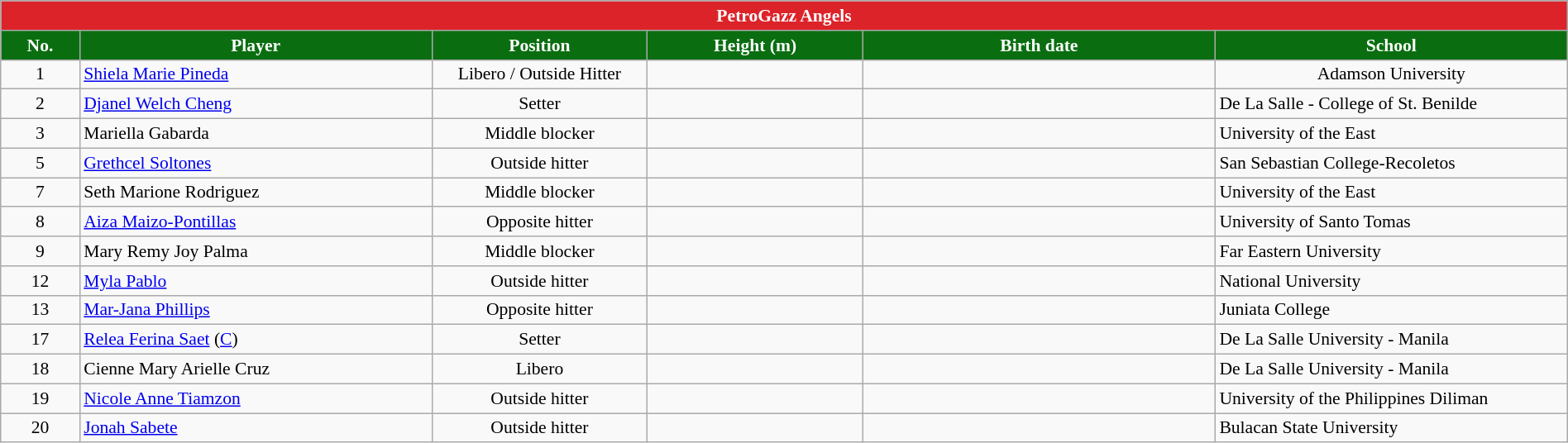<table class="wikitable sortable" style="text-align:center; width:100%; font-size:90%;">
<tr>
<th colspan="8" style= "background:#DC2329; color:white; text-align: center"><strong>PetroGazz Angels</strong></th>
</tr>
<tr>
<th style="width:3em; background:#0A6E11; color:white;">No.</th>
<th style="width:15em; background:#0A6E11; color:white;">Player</th>
<th style="width:9em; background:#0A6E11; color:white;">Position</th>
<th style="width:9em; background:#0A6E11; color:white">Height (m)</th>
<th style="width:15em; background:#0A6E11; color:white;">Birth date</th>
<th style="width:15em; background:#0A6E11; color:white;">School</th>
</tr>
<tr>
<td align=center>1</td>
<td align=left><a href='#'>Shiela Marie Pineda</a></td>
<td>Libero / Outside Hitter</td>
<td align=center></td>
<td align=right></td>
<td align=center>Adamson University</td>
</tr>
<tr>
<td align=center>2</td>
<td align=left><a href='#'>Djanel Welch Cheng</a></td>
<td>Setter</td>
<td align=center></td>
<td align=right></td>
<td align=left>De La Salle - College of St. Benilde</td>
</tr>
<tr>
<td align=center>3</td>
<td align=left>Mariella Gabarda</td>
<td>Middle blocker</td>
<td align=center></td>
<td align=right></td>
<td align=left>University of the East</td>
</tr>
<tr>
<td align=center>5</td>
<td align=left><a href='#'>Grethcel Soltones</a></td>
<td>Outside hitter</td>
<td align=center></td>
<td align=right></td>
<td align=left>San Sebastian College-Recoletos</td>
</tr>
<tr>
<td align=center>7</td>
<td align=left>Seth Marione Rodriguez</td>
<td>Middle blocker</td>
<td align=center></td>
<td align=right></td>
<td align=left>University of the East</td>
</tr>
<tr>
<td align=center>8</td>
<td align=left><a href='#'>Aiza Maizo-Pontillas</a></td>
<td>Opposite hitter</td>
<td align=center></td>
<td align=right></td>
<td align=left>University of Santo Tomas</td>
</tr>
<tr>
<td align=center>9</td>
<td align=left>Mary Remy Joy Palma</td>
<td>Middle blocker</td>
<td align=center></td>
<td align=right></td>
<td align=left>Far Eastern University</td>
</tr>
<tr>
<td align=center>12</td>
<td align=left><a href='#'>Myla Pablo</a></td>
<td>Outside hitter</td>
<td align=center></td>
<td align=right></td>
<td align=left>National University</td>
</tr>
<tr>
<td align=center>13</td>
<td align=left><a href='#'>Mar-Jana Phillips</a></td>
<td>Opposite hitter</td>
<td align=center></td>
<td align=right></td>
<td align=left>Juniata College</td>
</tr>
<tr>
<td align=center>17</td>
<td align=left><a href='#'>Relea Ferina Saet</a> (<a href='#'>C</a>)</td>
<td>Setter</td>
<td align=center></td>
<td align=right></td>
<td align=left>De La Salle University - Manila</td>
</tr>
<tr>
<td align=center>18</td>
<td align=left>Cienne Mary Arielle Cruz</td>
<td>Libero</td>
<td align=center></td>
<td align=right></td>
<td align=left>De La Salle University - Manila</td>
</tr>
<tr>
<td align=center>19</td>
<td align=left><a href='#'>Nicole Anne Tiamzon</a></td>
<td>Outside hitter</td>
<td align=center></td>
<td align=right></td>
<td align=left>University of the Philippines Diliman</td>
</tr>
<tr>
<td align=center>20</td>
<td align=left><a href='#'>Jonah Sabete</a></td>
<td>Outside hitter</td>
<td align=center></td>
<td align=right></td>
<td align=left>Bulacan State University</td>
</tr>
</table>
